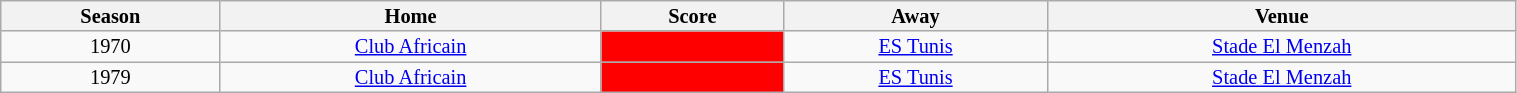<table class="wikitable sortable alternance" style="font-size:85%; text-align:center; line-height:14px;" width=80%>
<tr>
<th>Season</th>
<th>Home</th>
<th>Score</th>
<th>Away</th>
<th>Venue</th>
</tr>
<tr>
<td>1970</td>
<td align="center"><a href='#'>Club Africain</a></td>
<td bgcolor="red"></td>
<td align="center"><a href='#'>ES Tunis</a></td>
<td><a href='#'>Stade El Menzah</a></td>
</tr>
<tr>
<td>1979</td>
<td align="center"><a href='#'>Club Africain</a></td>
<td bgcolor="red"></td>
<td align="center"><a href='#'>ES Tunis</a></td>
<td><a href='#'>Stade El Menzah</a></td>
</tr>
</table>
